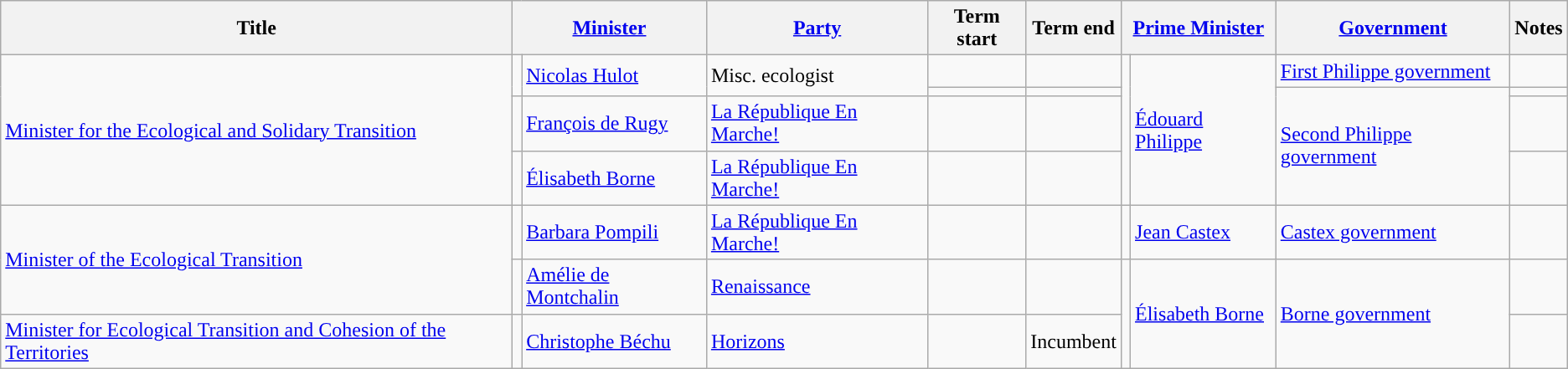<table class="wikitable sortable">
<tr>
<th>Title</th>
<th colspan=2><a href='#'>Minister</a></th>
<th><a href='#'>Party</a></th>
<th>Term start</th>
<th>Term end</th>
<th colspan=2><a href='#'>Prime Minister</a></th>
<th><a href='#'>Government</a></th>
<th class="unsortable">Notes</th>
</tr>
<tr>
<td rowspan=4><a href='#'>Minister for the Ecological and Solidary Transition</a></td>
<td rowspan=2 bgcolor=></td>
<td rowspan=2><a href='#'>Nicolas Hulot</a></td>
<td rowspan=2>Misc. ecologist</td>
<td></td>
<td></td>
<td rowspan=4 bgcolor=></td>
<td rowspan=4><a href='#'>Édouard Philippe</a></td>
<td><a href='#'>First Philippe government</a></td>
<td></td>
</tr>
<tr>
<td></td>
<td></td>
<td rowspan=3><a href='#'>Second Philippe government</a></td>
<td></td>
</tr>
<tr>
<td style="color:inherit;background:"></td>
<td><a href='#'>François de Rugy</a></td>
<td><a href='#'>La République En Marche!</a></td>
<td></td>
<td></td>
<td></td>
</tr>
<tr>
<td style="color:inherit;background:"></td>
<td><a href='#'>Élisabeth Borne</a></td>
<td><a href='#'>La République En Marche!</a></td>
<td></td>
<td></td>
<td></td>
</tr>
<tr>
<td rowspan=2><a href='#'>Minister of the Ecological Transition</a></td>
<td style="color:inherit;background:"></td>
<td><a href='#'>Barbara Pompili</a></td>
<td><a href='#'>La République En Marche!</a></td>
<td></td>
<td></td>
<td style="color:inherit;background:"></td>
<td><a href='#'>Jean Castex</a></td>
<td><a href='#'>Castex government</a></td>
<td></td>
</tr>
<tr>
<td style="color:inherit;background:"></td>
<td><a href='#'>Amélie de Montchalin</a></td>
<td><a href='#'>Renaissance</a></td>
<td></td>
<td></td>
<td rowspan=2 bgcolor=></td>
<td rowspan=2><a href='#'>Élisabeth Borne</a></td>
<td rowspan=2><a href='#'>Borne government</a></td>
<td></td>
</tr>
<tr>
<td><a href='#'>Minister for Ecological Transition and Cohesion of the Territories</a></td>
<td style="color:inherit;background:"></td>
<td><a href='#'>Christophe Béchu</a></td>
<td><a href='#'>Horizons</a></td>
<td></td>
<td>Incumbent</td>
<td></td>
</tr>
</table>
